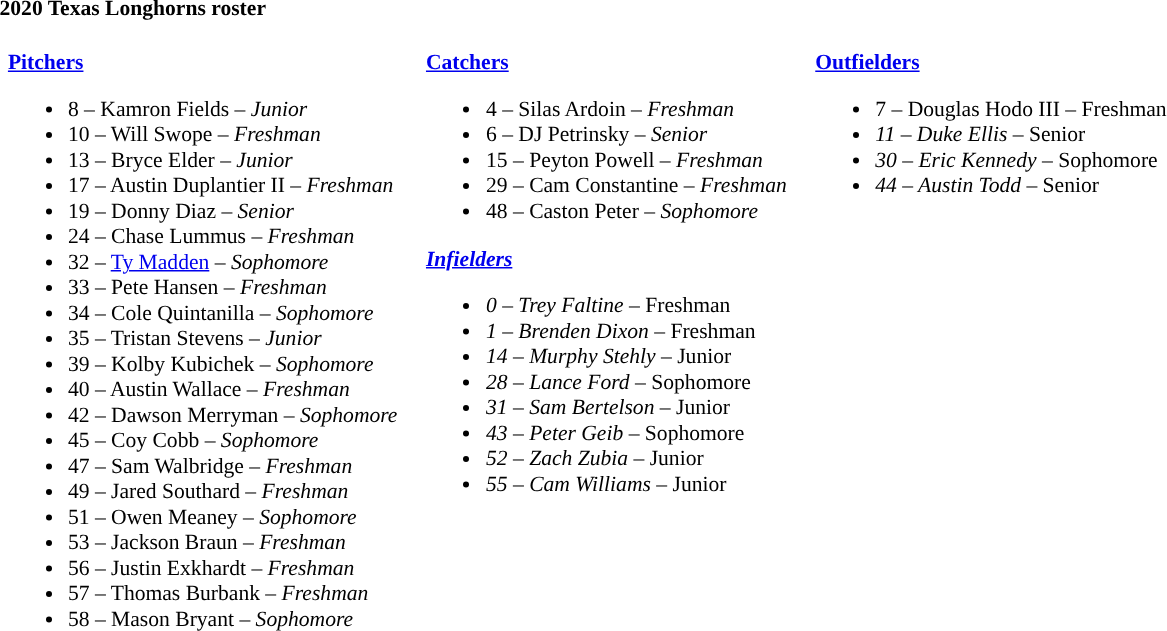<table class="toccolours" style="border-collapse:collapse; font-size:90%;">
<tr>
<td colspan="7"><strong>2020 Texas Longhorns roster</strong></td>
</tr>
<tr>
<td width="03"> </td>
<td valign="top"><br><strong><a href='#'>Pitchers</a></strong><ul><li>8 – Kamron Fields – <em>Junior</em></li><li>10 – Will Swope – <em>Freshman</em></li><li>13 – Bryce Elder – <em>Junior</em></li><li>17 – Austin Duplantier II – <em>Freshman</em></li><li>19 – Donny Diaz – <em> Senior</em></li><li>24 – Chase Lummus – <em>Freshman</em></li><li>32 – <a href='#'>Ty Madden</a> – <em>Sophomore</em></li><li>33 – Pete Hansen – <em>Freshman</em></li><li>34 – Cole Quintanilla – <em> Sophomore</em></li><li>35 – Tristan Stevens – <em> Junior</em></li><li>39 – Kolby Kubichek – <em>Sophomore</em></li><li>40 – Austin Wallace – <em>Freshman</em></li><li>42 – Dawson Merryman – <em>Sophomore</em></li><li>45 – Coy Cobb – <em>Sophomore</em></li><li>47 – Sam Walbridge – <em>Freshman</em></li><li>49 – Jared Southard – <em>Freshman</em></li><li>51 – Owen Meaney – <em>Sophomore</em></li><li>53 – Jackson Braun – <em>Freshman</em></li><li>56 – Justin Exkhardt – <em> Freshman</em></li><li>57 – Thomas Burbank – <em> Freshman</em></li><li>58 – Mason Bryant – <em>Sophomore</em></li></ul></td>
<td width="15"> </td>
<td valign="top"><br><strong><a href='#'>Catchers</a></strong><ul><li>4 – Silas Ardoin – <em>Freshman</em></li><li>6 – DJ Petrinsky – <em> Senior</em></li><li>15 – Peyton Powell – <em>Freshman</em></li><li>29 – Cam Constantine – <em>Freshman</em></li><li>48 – Caston Peter – <em>Sophomore</li></ul><strong><a href='#'>Infielders</a></strong><ul><li>0 – Trey Faltine – </em>Freshman<em></li><li>1 – Brenden Dixon – </em>Freshman<em></li><li>14 – Murphy Stehly – </em>Junior<em></li><li>28 – Lance Ford – </em>Sophomore<em></li><li>31 – Sam Bertelson – </em>Junior<em></li><li>43 – Peter Geib – </em>Sophomore<em></li><li>52 – Zach Zubia – </em> Junior<em></li><li>55 – Cam Williams – </em> Junior<em></li></ul></td>
<td width="15"> </td>
<td valign="top"><br><strong><a href='#'>Outfielders</a></strong><ul><li>7 – Douglas Hodo III – </em>Freshman<em></li><li>11 – Duke Ellis – </em>Senior<em></li><li>30 – Eric Kennedy – </em>Sophomore<em></li><li>44 – Austin Todd – </em>Senior<em></li></ul></td>
<td width="25"> </td>
</tr>
</table>
